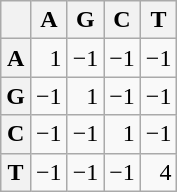<table class="wikitable">
<tr>
<th scope="col"></th>
<th scope="col">A</th>
<th scope="col">G</th>
<th scope="col">C</th>
<th scope="col">T</th>
</tr>
<tr style="text-align: right;">
<th scope="row">A</th>
<td>1</td>
<td>−1</td>
<td>−1</td>
<td>−1</td>
</tr>
<tr style="text-align: right;">
<th scope="row">G</th>
<td>−1</td>
<td>1</td>
<td>−1</td>
<td>−1</td>
</tr>
<tr style="text-align: right;">
<th scope="row">C</th>
<td>−1</td>
<td>−1</td>
<td>1</td>
<td>−1</td>
</tr>
<tr style="text-align: right;">
<th scope="row">T</th>
<td>−1</td>
<td>−1</td>
<td>−1</td>
<td>4</td>
</tr>
</table>
